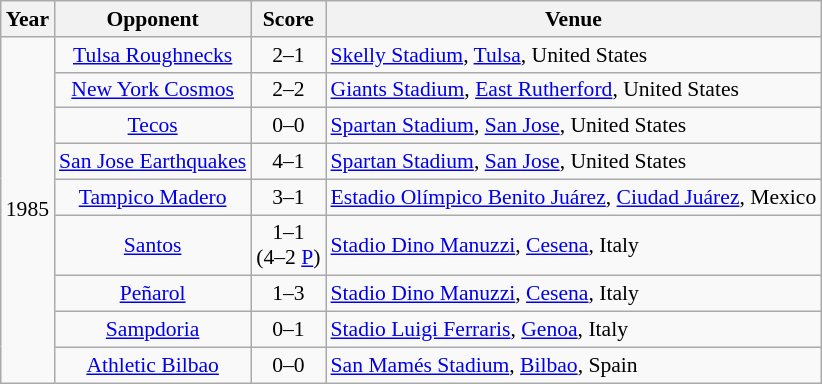<table class="wikitable" style="font-size: 90%; text-align:left">
<tr>
<th>Year</th>
<th>Opponent</th>
<th>Score</th>
<th>Venue</th>
</tr>
<tr>
<td rowspan=9>1985</td>
<td align=center> <a href='#'>Tulsa Roughnecks</a></td>
<td align=center>2–1</td>
<td><a href='#'>Skelly Stadium</a>, <a href='#'>Tulsa</a>, United States</td>
</tr>
<tr>
<td align=center> <a href='#'>New York Cosmos</a></td>
<td align=center>2–2</td>
<td><a href='#'>Giants Stadium</a>, <a href='#'>East Rutherford</a>, United States</td>
</tr>
<tr>
<td align=center> <a href='#'>Tecos</a></td>
<td align=center>0–0</td>
<td> <a href='#'>Spartan Stadium</a>, <a href='#'>San Jose</a>, United States</td>
</tr>
<tr>
<td align=center> <a href='#'>San Jose Earthquakes</a></td>
<td align=center>4–1</td>
<td><a href='#'>Spartan Stadium</a>, <a href='#'>San Jose</a>, United States</td>
</tr>
<tr>
<td align=center> <a href='#'>Tampico Madero</a></td>
<td align=center>3–1</td>
<td><a href='#'>Estadio Olímpico Benito Juárez</a>, <a href='#'>Ciudad Juárez</a>, Mexico</td>
</tr>
<tr>
<td align=center> <a href='#'>Santos</a></td>
<td align=center>1–1<br>(4–2 <a href='#'>P</a>)</td>
<td> <a href='#'>Stadio Dino Manuzzi</a>, <a href='#'>Cesena</a>, Italy</td>
</tr>
<tr>
<td align=center> <a href='#'>Peñarol</a></td>
<td align=center>1–3</td>
<td> <a href='#'>Stadio Dino Manuzzi</a>, <a href='#'>Cesena</a>, Italy</td>
</tr>
<tr>
<td align=center> <a href='#'>Sampdoria</a></td>
<td align=center>0–1</td>
<td><a href='#'>Stadio Luigi Ferraris</a>, <a href='#'>Genoa</a>, Italy</td>
</tr>
<tr>
<td align=center> <a href='#'>Athletic Bilbao</a></td>
<td align=center>0–0</td>
<td><a href='#'>San Mamés Stadium</a>, <a href='#'>Bilbao</a>, Spain</td>
</tr>
</table>
